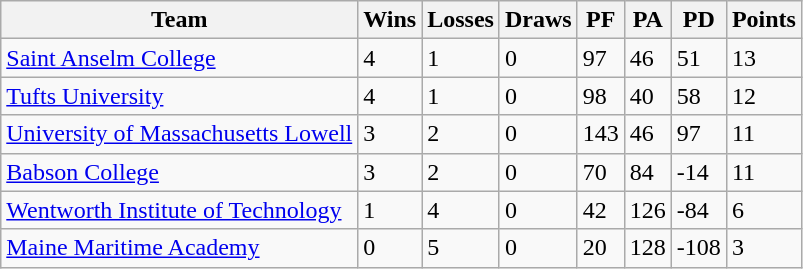<table class="wikitable" border="1">
<tr>
<th>Team</th>
<th>Wins</th>
<th>Losses</th>
<th>Draws</th>
<th>PF</th>
<th>PA</th>
<th>PD</th>
<th>Points</th>
</tr>
<tr>
<td><a href='#'>Saint Anselm College</a></td>
<td>4</td>
<td>1</td>
<td>0</td>
<td>97</td>
<td>46</td>
<td>51</td>
<td>13</td>
</tr>
<tr>
<td><a href='#'>Tufts University</a></td>
<td>4</td>
<td>1</td>
<td>0</td>
<td>98</td>
<td>40</td>
<td>58</td>
<td>12</td>
</tr>
<tr>
<td><a href='#'>University of Massachusetts Lowell</a></td>
<td>3</td>
<td>2</td>
<td>0</td>
<td>143</td>
<td>46</td>
<td>97</td>
<td>11</td>
</tr>
<tr>
<td><a href='#'>Babson College</a></td>
<td>3</td>
<td>2</td>
<td>0</td>
<td>70</td>
<td>84</td>
<td>-14</td>
<td>11</td>
</tr>
<tr>
<td><a href='#'>Wentworth Institute of Technology</a></td>
<td>1</td>
<td>4</td>
<td>0</td>
<td>42</td>
<td>126</td>
<td>-84</td>
<td>6</td>
</tr>
<tr>
<td><a href='#'>Maine Maritime Academy</a></td>
<td>0</td>
<td>5</td>
<td>0</td>
<td>20</td>
<td>128</td>
<td>-108</td>
<td>3</td>
</tr>
</table>
